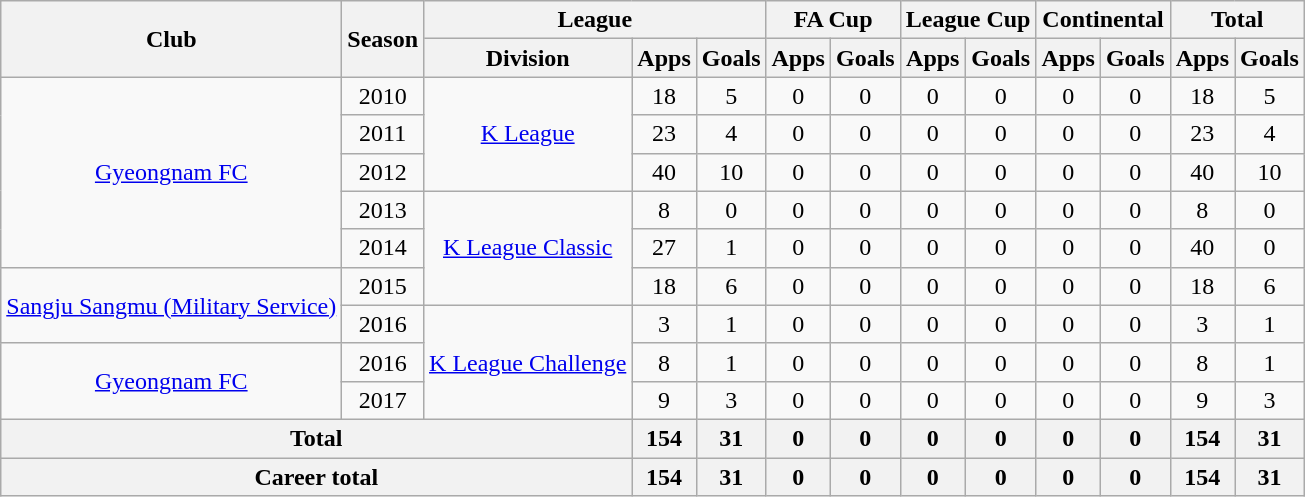<table class="wikitable" style="text-align:center">
<tr>
<th rowspan=2>Club</th>
<th rowspan=2>Season</th>
<th colspan=3>League</th>
<th colspan=2>FA Cup</th>
<th colspan=2>League Cup</th>
<th colspan=2>Continental</th>
<th colspan=2>Total</th>
</tr>
<tr>
<th>Division</th>
<th>Apps</th>
<th>Goals</th>
<th>Apps</th>
<th>Goals</th>
<th>Apps</th>
<th>Goals</th>
<th>Apps</th>
<th>Goals</th>
<th>Apps</th>
<th>Goals</th>
</tr>
<tr>
<td rowspan=5 valign="center"><a href='#'>Gyeongnam FC</a></td>
<td>2010</td>
<td rowspan=3 valign="center"><a href='#'>K League</a></td>
<td>18</td>
<td>5</td>
<td>0</td>
<td>0</td>
<td>0</td>
<td>0</td>
<td>0</td>
<td>0</td>
<td>18</td>
<td>5</td>
</tr>
<tr>
<td>2011</td>
<td>23</td>
<td>4</td>
<td>0</td>
<td>0</td>
<td>0</td>
<td>0</td>
<td>0</td>
<td>0</td>
<td>23</td>
<td>4</td>
</tr>
<tr>
<td>2012</td>
<td>40</td>
<td>10</td>
<td>0</td>
<td>0</td>
<td>0</td>
<td>0</td>
<td>0</td>
<td>0</td>
<td>40</td>
<td>10</td>
</tr>
<tr>
<td>2013</td>
<td rowspan=3 valign="center"><a href='#'>K League Classic</a></td>
<td>8</td>
<td>0</td>
<td>0</td>
<td>0</td>
<td>0</td>
<td>0</td>
<td>0</td>
<td>0</td>
<td>8</td>
<td>0</td>
</tr>
<tr>
<td>2014</td>
<td>27</td>
<td>1</td>
<td>0</td>
<td>0</td>
<td>0</td>
<td>0</td>
<td>0</td>
<td>0</td>
<td>40</td>
<td>0</td>
</tr>
<tr>
<td rowspan=2 valign="center"><a href='#'>Sangju Sangmu (Military Service)</a></td>
<td>2015</td>
<td>18</td>
<td>6</td>
<td>0</td>
<td>0</td>
<td>0</td>
<td>0</td>
<td>0</td>
<td>0</td>
<td>18</td>
<td>6</td>
</tr>
<tr>
<td>2016</td>
<td rowspan=3 valign="center"><a href='#'>K League Challenge</a></td>
<td>3</td>
<td>1</td>
<td>0</td>
<td>0</td>
<td>0</td>
<td>0</td>
<td>0</td>
<td>0</td>
<td>3</td>
<td>1</td>
</tr>
<tr>
<td rowspan=2 valign="center"><a href='#'>Gyeongnam FC</a></td>
<td>2016</td>
<td>8</td>
<td>1</td>
<td>0</td>
<td>0</td>
<td>0</td>
<td>0</td>
<td>0</td>
<td>0</td>
<td>8</td>
<td>1</td>
</tr>
<tr>
<td>2017</td>
<td>9</td>
<td>3</td>
<td>0</td>
<td>0</td>
<td>0</td>
<td>0</td>
<td>0</td>
<td>0</td>
<td>9</td>
<td>3</td>
</tr>
<tr>
<th colspan=3>Total</th>
<th>154</th>
<th>31</th>
<th>0</th>
<th>0</th>
<th>0</th>
<th>0</th>
<th>0</th>
<th>0</th>
<th>154</th>
<th>31</th>
</tr>
<tr>
<th colspan=3>Career total</th>
<th>154</th>
<th>31</th>
<th>0</th>
<th>0</th>
<th>0</th>
<th>0</th>
<th>0</th>
<th>0</th>
<th>154</th>
<th>31</th>
</tr>
</table>
